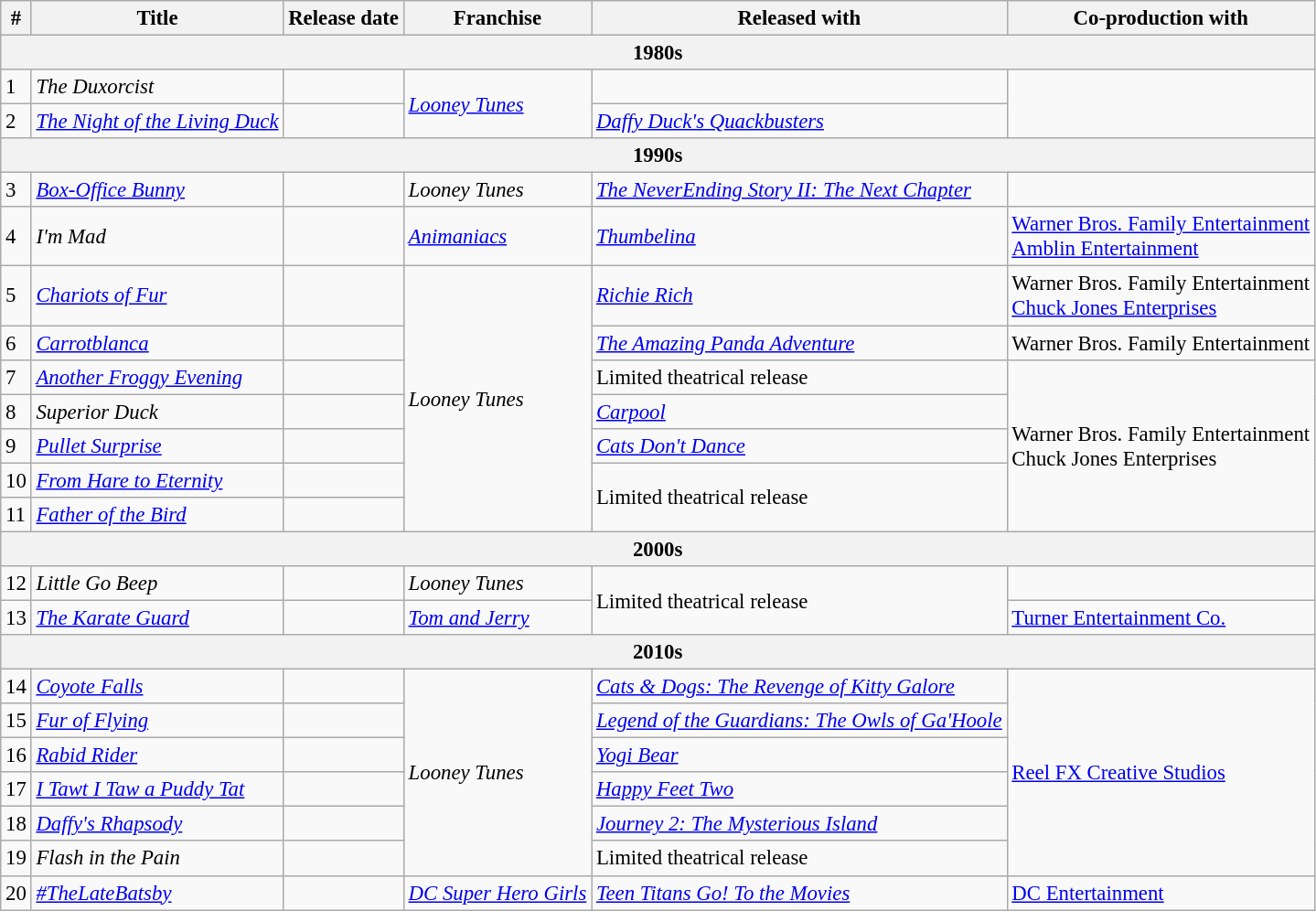<table class="wikitable sortable" style="font-size:95%;">
<tr>
<th>#</th>
<th>Title</th>
<th>Release date</th>
<th>Franchise</th>
<th>Released with</th>
<th>Co-production with</th>
</tr>
<tr>
<th colspan="6">1980s</th>
</tr>
<tr>
<td>1</td>
<td><em>The Duxorcist</em></td>
<td></td>
<td rowspan="2"><em><a href='#'>Looney Tunes</a></em></td>
<td></td>
<td rowspan="2"></td>
</tr>
<tr>
<td>2</td>
<td><em><a href='#'>The Night of the Living Duck</a></em></td>
<td></td>
<td><em><a href='#'>Daffy Duck's Quackbusters</a></em></td>
</tr>
<tr>
<th colspan="6">1990s</th>
</tr>
<tr>
<td>3</td>
<td><em><a href='#'>Box-Office Bunny</a></em></td>
<td></td>
<td><em>Looney Tunes</em></td>
<td><em><a href='#'>The NeverEnding Story II: The Next Chapter</a></em></td>
<td></td>
</tr>
<tr>
<td>4</td>
<td><em>I'm Mad</em></td>
<td></td>
<td><em><a href='#'>Animaniacs</a></em></td>
<td><em><a href='#'>Thumbelina</a></em></td>
<td><a href='#'>Warner Bros. Family Entertainment</a><br><a href='#'>Amblin Entertainment</a></td>
</tr>
<tr>
<td>5</td>
<td><em><a href='#'>Chariots of Fur</a></em></td>
<td></td>
<td rowspan="7"><em>Looney Tunes</em></td>
<td><em><a href='#'>Richie Rich</a></em></td>
<td>Warner Bros. Family Entertainment<br><a href='#'>Chuck Jones Enterprises</a></td>
</tr>
<tr>
<td>6</td>
<td><em><a href='#'>Carrotblanca</a></em></td>
<td></td>
<td><em><a href='#'>The Amazing Panda Adventure</a></em></td>
<td>Warner Bros. Family Entertainment</td>
</tr>
<tr>
<td>7</td>
<td><em><a href='#'>Another Froggy Evening</a></em></td>
<td></td>
<td>Limited theatrical release</td>
<td rowspan="5">Warner Bros. Family Entertainment<br>Chuck Jones Enterprises</td>
</tr>
<tr>
<td>8</td>
<td><em>Superior Duck</em></td>
<td></td>
<td><em><a href='#'>Carpool</a></em></td>
</tr>
<tr>
<td>9</td>
<td><em><a href='#'>Pullet Surprise</a></em></td>
<td></td>
<td><em><a href='#'>Cats Don't Dance</a></em></td>
</tr>
<tr>
<td>10</td>
<td><em><a href='#'>From Hare to Eternity</a></em></td>
<td></td>
<td rowspan="2">Limited theatrical release</td>
</tr>
<tr>
<td>11</td>
<td><em><a href='#'>Father of the Bird</a></em></td>
<td></td>
</tr>
<tr>
<th colspan="6">2000s</th>
</tr>
<tr>
<td>12</td>
<td><em>Little Go Beep</em></td>
<td></td>
<td><em>Looney Tunes</em></td>
<td rowspan="2">Limited theatrical release</td>
<td></td>
</tr>
<tr>
<td>13</td>
<td><em><a href='#'>The Karate Guard</a></em></td>
<td></td>
<td><em><a href='#'>Tom and Jerry</a></em></td>
<td><a href='#'>Turner Entertainment Co.</a></td>
</tr>
<tr>
<th colspan="6">2010s</th>
</tr>
<tr>
<td>14</td>
<td><em><a href='#'>Coyote Falls</a></em></td>
<td></td>
<td rowspan="6"><em>Looney Tunes</em></td>
<td><em><a href='#'>Cats & Dogs: The Revenge of Kitty Galore</a></em></td>
<td rowspan="6"><a href='#'>Reel FX Creative Studios</a></td>
</tr>
<tr>
<td>15</td>
<td><em><a href='#'>Fur of Flying</a></em></td>
<td></td>
<td><em><a href='#'>Legend of the Guardians: The Owls of Ga'Hoole</a></em></td>
</tr>
<tr>
<td>16</td>
<td><em><a href='#'>Rabid Rider</a></em></td>
<td></td>
<td><em><a href='#'>Yogi Bear</a></em></td>
</tr>
<tr>
<td>17</td>
<td><em><a href='#'>I Tawt I Taw a Puddy Tat</a></em></td>
<td></td>
<td><em><a href='#'>Happy Feet Two</a></em></td>
</tr>
<tr>
<td>18</td>
<td><em><a href='#'>Daffy's Rhapsody</a></em></td>
<td></td>
<td><em><a href='#'>Journey 2: The Mysterious Island</a></em></td>
</tr>
<tr>
<td>19</td>
<td><em>Flash in the Pain</em></td>
<td></td>
<td>Limited theatrical release</td>
</tr>
<tr>
<td>20</td>
<td><em><a href='#'>#TheLateBatsby</a></em></td>
<td></td>
<td><em><a href='#'>DC Super Hero Girls</a></em></td>
<td><em><a href='#'>Teen Titans Go! To the Movies</a></em></td>
<td><a href='#'>DC Entertainment</a></td>
</tr>
</table>
